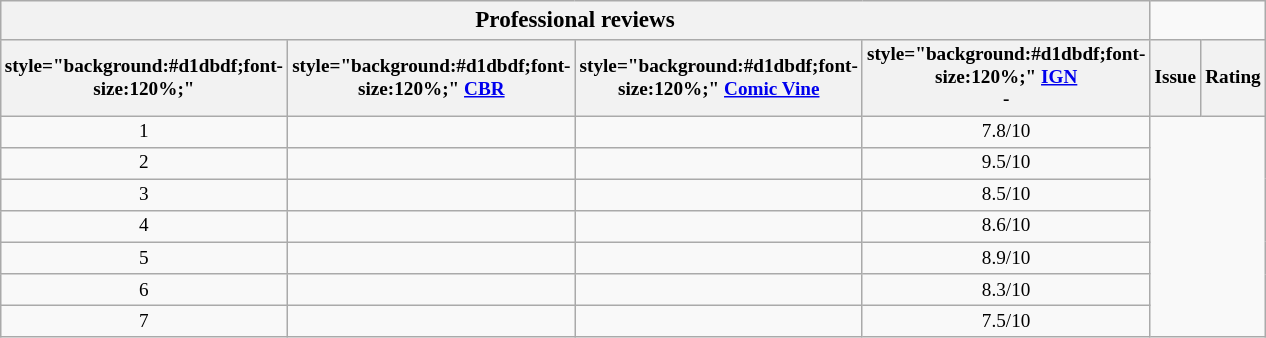<table class="wikitable" style="float: right; width:24.2em; font-size: 80%; text-align: center; margin:0.5em 0 0.5em 1em; padding:0;" cellpadding="0" cellspacing="0">
<tr>
<th colspan="4" style="font-size:120%;">Professional reviews</th>
</tr>
<tr>
<th>style="background:#d1dbdf;font-size:120%;" </th>
<th>style="background:#d1dbdf;font-size:120%;"  <a href='#'>CBR</a></th>
<th>style="background:#d1dbdf;font-size:120%;"  <a href='#'>Comic Vine</a></th>
<th>style="background:#d1dbdf;font-size:120%;"  <a href='#'>IGN</a><br>-</th>
<th>Issue</th>
<th colspan="3">Rating</th>
</tr>
<tr>
<td>1</td>
<td></td>
<td></td>
<td>7.8/10</td>
</tr>
<tr>
<td>2</td>
<td></td>
<td></td>
<td>9.5/10</td>
</tr>
<tr>
<td>3</td>
<td></td>
<td></td>
<td>8.5/10</td>
</tr>
<tr>
<td>4</td>
<td></td>
<td></td>
<td>8.6/10</td>
</tr>
<tr>
<td>5</td>
<td></td>
<td></td>
<td>8.9/10</td>
</tr>
<tr>
<td>6</td>
<td></td>
<td></td>
<td>8.3/10</td>
</tr>
<tr>
<td>7</td>
<td></td>
<td></td>
<td>7.5/10</td>
</tr>
</table>
